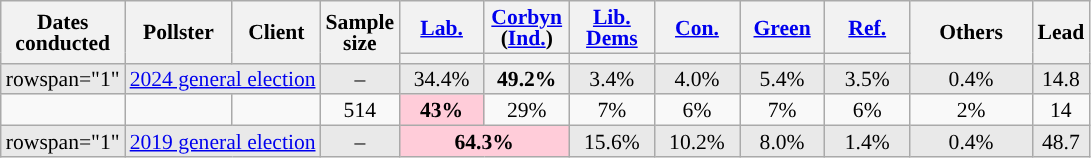<table class="wikitable sortable mw-datatable" style="text-align:center; font-size:90%; line-height:14px;">
<tr>
<th rowspan="2">Dates <br>conducted</th>
<th rowspan="2">Pollster</th>
<th rowspan="2">Client</th>
<th rowspan="2" data-sort-type="number">Sample <br>size</th>
<th class="unsortable" style="width:50px;"><a href='#'>Lab.</a></th>
<th class="unsortable" style="width:50px;"><a href='#'>Corbyn</a> (<a href='#'>Ind.</a>)</th>
<th class="unsortable" style="width:50px;"><a href='#'>Lib. Dems</a></th>
<th class="unsortable" style="width:50px;"><a href='#'>Con.</a></th>
<th class="unsortable" style="width:50px;"><a href='#'>Green</a></th>
<th class="unsortable" style="width:50px;"><a href='#'>Ref.</a></th>
<th rowspan="2" class="unsortable" style="width:75px;">Others</th>
<th rowspan="2" data-sort-type="number">Lead</th>
</tr>
<tr>
<th data-sort-type="number" style="background:"></th>
<th data-sort-type="number" style="background:"></th>
<th data-sort-type="number" style="background:"></th>
<th data-sort-type="number" style="background:"></th>
<th data-sort-type="number" style="background:"></th>
<th data-sort-type="number" style="background:"></th>
</tr>
<tr style="background:#e9e9e9;">
<td>rowspan="1" </td>
<td colspan="2" rowspan="1"><a href='#'>2024 general election</a></td>
<td>–</td>
<td>34.4%</td>
<td style="background:#EEEEEE;"><strong>49.2%</strong></td>
<td>3.4%</td>
<td>4.0%</td>
<td>5.4%</td>
<td>3.5%</td>
<td>0.4%</td>
<td style="background:">14.8</td>
</tr>
<tr>
<td></td>
<td></td>
<td></td>
<td>514</td>
<td style="background:#FFCCD9;"><strong>43%</strong></td>
<td>29%</td>
<td>7%</td>
<td>6%</td>
<td>7%</td>
<td>6%</td>
<td>2%</td>
<td style="background:">14</td>
</tr>
<tr style="background:#e9e9e9;">
<td>rowspan="1" </td>
<td colspan="2" rowspan="1"><a href='#'>2019 general election</a></td>
<td>–</td>
<td colspan="2" style="background:#FFCCD9;"><strong>64.3%</strong></td>
<td>15.6%</td>
<td>10.2%</td>
<td>8.0%</td>
<td>1.4%</td>
<td>0.4%</td>
<td style="background:">48.7</td>
</tr>
</table>
